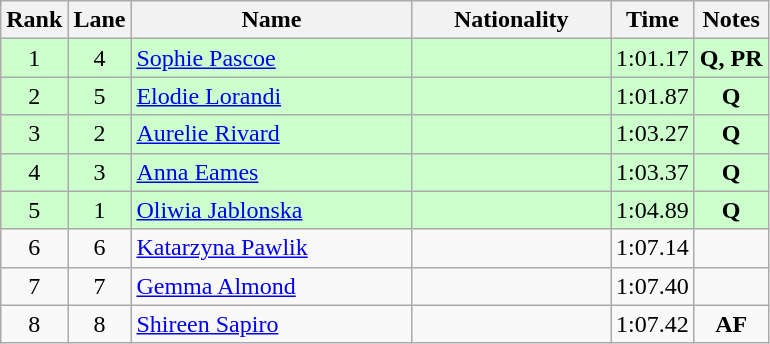<table class="wikitable sortable" style="text-align:center">
<tr>
<th>Rank</th>
<th>Lane</th>
<th style="width:180px">Name</th>
<th style="width:125px">Nationality</th>
<th>Time</th>
<th>Notes</th>
</tr>
<tr style="background:#cfc;">
<td>1</td>
<td>4</td>
<td style="text-align:left;"><a href='#'>Sophie Pascoe</a></td>
<td style="text-align:left;"></td>
<td>1:01.17</td>
<td><strong>Q, PR</strong></td>
</tr>
<tr style="background:#cfc;">
<td>2</td>
<td>5</td>
<td style="text-align:left;"><a href='#'>Elodie Lorandi</a></td>
<td style="text-align:left;"></td>
<td>1:01.87</td>
<td><strong>Q</strong></td>
</tr>
<tr style="background:#cfc;">
<td>3</td>
<td>2</td>
<td style="text-align:left;"><a href='#'>Aurelie Rivard</a></td>
<td style="text-align:left;"></td>
<td>1:03.27</td>
<td><strong>Q</strong></td>
</tr>
<tr style="background:#cfc;">
<td>4</td>
<td>3</td>
<td style="text-align:left;"><a href='#'>Anna Eames</a></td>
<td style="text-align:left;"></td>
<td>1:03.37</td>
<td><strong>Q</strong></td>
</tr>
<tr style="background:#cfc;">
<td>5</td>
<td>1</td>
<td style="text-align:left;"><a href='#'>Oliwia Jablonska</a></td>
<td style="text-align:left;"></td>
<td>1:04.89</td>
<td><strong>Q</strong></td>
</tr>
<tr>
<td>6</td>
<td>6</td>
<td style="text-align:left;"><a href='#'>Katarzyna Pawlik</a></td>
<td style="text-align:left;"></td>
<td>1:07.14</td>
<td></td>
</tr>
<tr>
<td>7</td>
<td>7</td>
<td style="text-align:left;"><a href='#'>Gemma Almond</a></td>
<td style="text-align:left;"></td>
<td>1:07.40</td>
<td></td>
</tr>
<tr>
<td>8</td>
<td>8</td>
<td style="text-align:left;"><a href='#'>Shireen Sapiro</a></td>
<td style="text-align:left;"></td>
<td>1:07.42</td>
<td><strong>AF</strong></td>
</tr>
</table>
